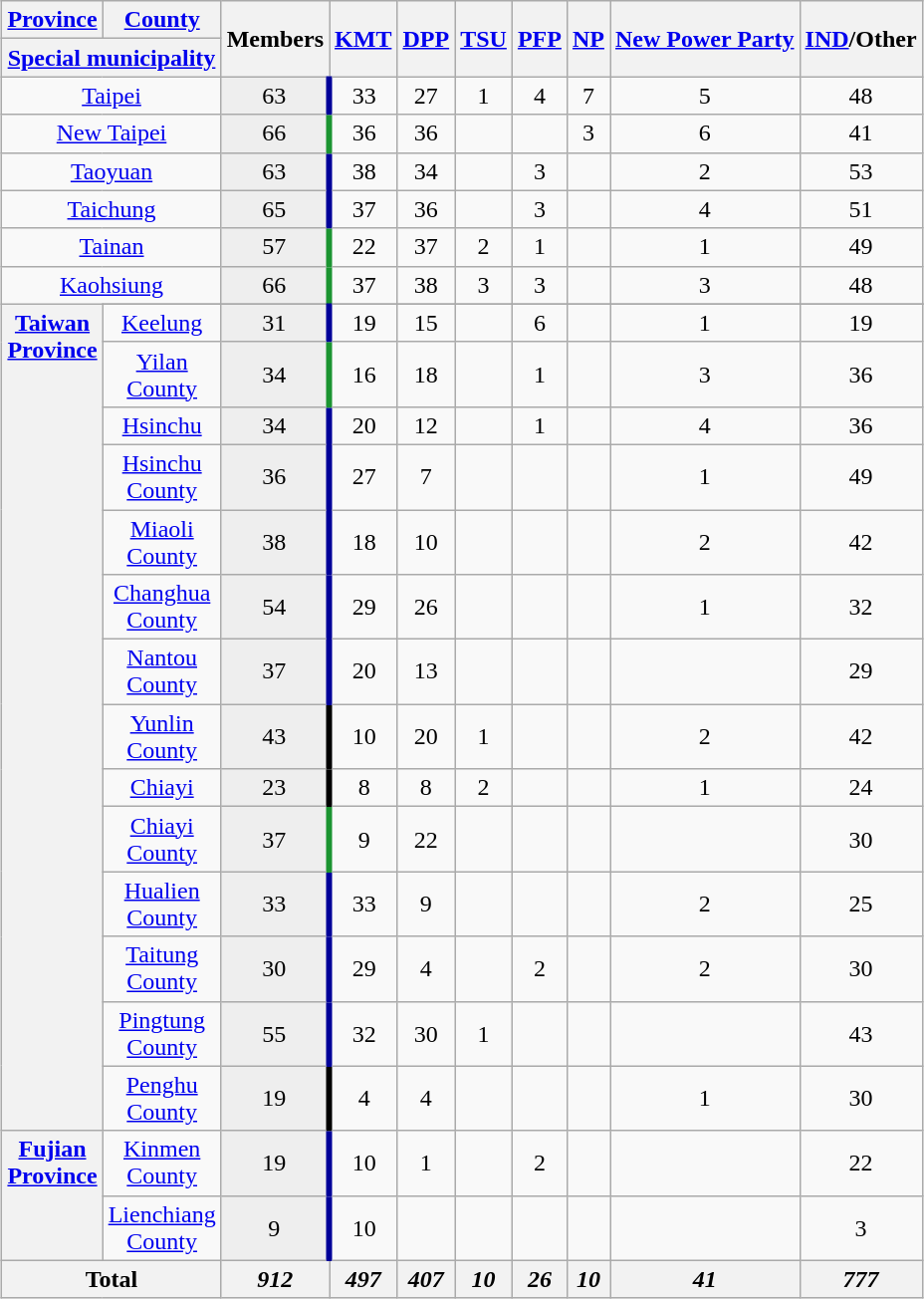<table class="wikitable collapsible" style="text-align:center; margin:auto">
<tr>
<th style="width:60px;"><a href='#'>Province</a></th>
<th style="width:60px;"><a href='#'>County</a></th>
<th rowspan=2 style="width:50px;">Members</th>
<th rowspan="2"><a href='#'>KMT</a></th>
<th rowspan="2"><a href='#'>DPP</a></th>
<th rowspan="2"><a href='#'>TSU</a></th>
<th rowspan="2"><a href='#'>PFP</a></th>
<th rowspan="2"><a href='#'>NP</a></th>
<th rowspan="2"><a href='#'>New Power Party</a></th>
<th rowspan="2"><a href='#'>IND</a>/Other</th>
</tr>
<tr>
<th colspan=2><a href='#'>Special municipality</a></th>
</tr>
<tr>
<td colspan="2"><a href='#'>Taipei</a></td>
<td bgcolor=#EEEEEE style="border-right:4px solid #000099;">63</td>
<td>33</td>
<td>27</td>
<td>1</td>
<td>4</td>
<td>7</td>
<td>5</td>
<td>48</td>
</tr>
<tr>
<td colspan="2"><a href='#'>New Taipei</a></td>
<td bgcolor=#EEEEEE style="border-right:4px solid #1B9431;">66</td>
<td>36</td>
<td>36</td>
<td></td>
<td></td>
<td>3</td>
<td>6</td>
<td>41</td>
</tr>
<tr>
<td colspan="2"><a href='#'>Taoyuan</a></td>
<td bgcolor=#EEEEEE style="border-right:4px solid #000099;">63</td>
<td>38</td>
<td>34</td>
<td></td>
<td>3</td>
<td></td>
<td>2</td>
<td>53</td>
</tr>
<tr>
<td colspan="2"><a href='#'>Taichung</a></td>
<td bgcolor=#EEEEEE style="border-right:4px solid #000099;">65</td>
<td>37</td>
<td>36</td>
<td></td>
<td>3</td>
<td></td>
<td>4</td>
<td>51</td>
</tr>
<tr>
<td colspan="2"><a href='#'>Tainan</a></td>
<td bgcolor=#EEEEEE style="border-right:4px solid #1B9431;">57</td>
<td>22</td>
<td>37</td>
<td>2</td>
<td>1</td>
<td></td>
<td>1</td>
<td>49</td>
</tr>
<tr>
<td colspan="2"><a href='#'>Kaohsiung</a></td>
<td bgcolor=#EEEEEE style="border-right:4px solid #1B9431;">66</td>
<td>37</td>
<td>38</td>
<td>3</td>
<td>3</td>
<td></td>
<td>3</td>
<td>48</td>
</tr>
<tr>
<th rowspan=15 valign=top><a href='#'>Taiwan Province</a></th>
</tr>
<tr>
<td><a href='#'>Keelung</a></td>
<td bgcolor=#EEEEEE style="border-right:4px solid #000099;">31</td>
<td>19</td>
<td>15</td>
<td></td>
<td>6</td>
<td></td>
<td>1</td>
<td>19</td>
</tr>
<tr>
<td><a href='#'>Yilan County</a></td>
<td bgcolor=#EEEEEE style="border-right:4px solid #1B9431;">34</td>
<td>16</td>
<td>18</td>
<td></td>
<td>1</td>
<td></td>
<td>3</td>
<td>36</td>
</tr>
<tr>
<td><a href='#'>Hsinchu</a></td>
<td bgcolor=#EEEEEE style="border-right:4px solid #000099;">34</td>
<td>20</td>
<td>12</td>
<td></td>
<td>1</td>
<td></td>
<td>4</td>
<td>36</td>
</tr>
<tr>
<td><a href='#'>Hsinchu County</a></td>
<td bgcolor=#EEEEEE style="border-right:4px solid #000099;">36</td>
<td>27</td>
<td>7</td>
<td></td>
<td></td>
<td></td>
<td>1</td>
<td>49</td>
</tr>
<tr>
<td><a href='#'>Miaoli County</a></td>
<td bgcolor=#EEEEEE style="border-right:4px solid #000099;">38</td>
<td>18</td>
<td>10</td>
<td></td>
<td></td>
<td></td>
<td>2</td>
<td>42</td>
</tr>
<tr>
<td><a href='#'>Changhua County</a></td>
<td bgcolor=#EEEEEE style="border-right:4px solid #000099;">54</td>
<td>29</td>
<td>26</td>
<td></td>
<td></td>
<td></td>
<td>1</td>
<td>32</td>
</tr>
<tr>
<td><a href='#'>Nantou County</a></td>
<td bgcolor=#EEEEEE style="border-right:4px solid #000099;">37</td>
<td>20</td>
<td>13</td>
<td></td>
<td></td>
<td></td>
<td></td>
<td>29</td>
</tr>
<tr>
<td><a href='#'>Yunlin County</a></td>
<td bgcolor=#EEEEEE style="border-right:4px solid #000000;">43</td>
<td>10</td>
<td>20</td>
<td>1</td>
<td></td>
<td></td>
<td>2</td>
<td>42</td>
</tr>
<tr>
<td><a href='#'>Chiayi</a></td>
<td bgcolor=#EEEEEE style="border-right:4px solid #000000;">23</td>
<td>8</td>
<td>8</td>
<td>2</td>
<td></td>
<td></td>
<td>1</td>
<td>24</td>
</tr>
<tr>
<td><a href='#'>Chiayi County</a></td>
<td bgcolor=#EEEEEE style="border-right:4px solid #1B9431;">37</td>
<td>9</td>
<td>22</td>
<td></td>
<td></td>
<td></td>
<td></td>
<td>30</td>
</tr>
<tr>
<td><a href='#'>Hualien County</a></td>
<td bgcolor=#EEEEEE style="border-right:4px solid #000099;">33</td>
<td>33</td>
<td>9</td>
<td></td>
<td></td>
<td></td>
<td>2</td>
<td>25</td>
</tr>
<tr>
<td><a href='#'>Taitung County</a></td>
<td bgcolor=#EEEEEE style="border-right:4px solid #000099;">30</td>
<td>29</td>
<td>4</td>
<td></td>
<td>2</td>
<td></td>
<td>2</td>
<td>30</td>
</tr>
<tr>
<td><a href='#'>Pingtung County</a></td>
<td bgcolor=#EEEEEE style="border-right:4px solid #000099;">55</td>
<td>32</td>
<td>30</td>
<td>1</td>
<td></td>
<td></td>
<td></td>
<td>43</td>
</tr>
<tr>
<td><a href='#'>Penghu County</a></td>
<td bgcolor=#EEEEEE style="border-right:4px solid #000000;">19</td>
<td>4</td>
<td>4</td>
<td></td>
<td></td>
<td></td>
<td>1</td>
<td>30</td>
</tr>
<tr>
<th rowspan=2 valign=top><a href='#'>Fujian Province</a></th>
<td><a href='#'>Kinmen County</a></td>
<td bgcolor=#EEEEEE style="border-right:4px solid #000099;">19</td>
<td>10</td>
<td>1</td>
<td></td>
<td>2</td>
<td></td>
<td></td>
<td>22</td>
</tr>
<tr>
<td><a href='#'>Lienchiang County</a></td>
<td bgcolor=#EEEEEE style="border-right:4px solid #000099;">9</td>
<td>10</td>
<td></td>
<td></td>
<td></td>
<td></td>
<td></td>
<td>3</td>
</tr>
<tr>
<th colspan=2>Total</th>
<th><em>912</em></th>
<th><em>497</em></th>
<th><em>407</em></th>
<th><em>10</em></th>
<th><em>26</em></th>
<th><em>10</em></th>
<th><em>41</em></th>
<th><em>777</em></th>
</tr>
</table>
